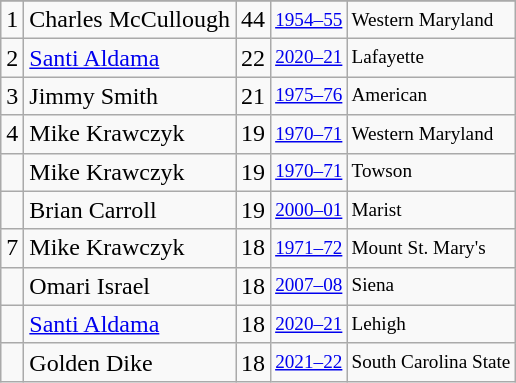<table class="wikitable">
<tr>
</tr>
<tr>
<td>1</td>
<td>Charles McCullough</td>
<td>44</td>
<td style="font-size:80%;"><a href='#'>1954–55</a></td>
<td style="font-size:80%;">Western Maryland</td>
</tr>
<tr>
<td>2</td>
<td><a href='#'>Santi Aldama</a></td>
<td>22</td>
<td style="font-size:80%;"><a href='#'>2020–21</a></td>
<td style="font-size:80%;">Lafayette</td>
</tr>
<tr>
<td>3</td>
<td>Jimmy Smith</td>
<td>21</td>
<td style="font-size:80%;"><a href='#'>1975–76</a></td>
<td style="font-size:80%;">American</td>
</tr>
<tr>
<td>4</td>
<td>Mike Krawczyk</td>
<td>19</td>
<td style="font-size:80%;"><a href='#'>1970–71</a></td>
<td style="font-size:80%;">Western Maryland</td>
</tr>
<tr>
<td></td>
<td>Mike Krawczyk</td>
<td>19</td>
<td style="font-size:80%;"><a href='#'>1970–71</a></td>
<td style="font-size:80%;">Towson</td>
</tr>
<tr>
<td></td>
<td>Brian Carroll</td>
<td>19</td>
<td style="font-size:80%;"><a href='#'>2000–01</a></td>
<td style="font-size:80%;">Marist</td>
</tr>
<tr>
<td>7</td>
<td>Mike Krawczyk</td>
<td>18</td>
<td style="font-size:80%;"><a href='#'>1971–72</a></td>
<td style="font-size:80%;">Mount St. Mary's</td>
</tr>
<tr>
<td></td>
<td>Omari Israel</td>
<td>18</td>
<td style="font-size:80%;"><a href='#'>2007–08</a></td>
<td style="font-size:80%;">Siena</td>
</tr>
<tr>
<td></td>
<td><a href='#'>Santi Aldama</a></td>
<td>18</td>
<td style="font-size:80%;"><a href='#'>2020–21</a></td>
<td style="font-size:80%;">Lehigh</td>
</tr>
<tr>
<td></td>
<td>Golden Dike</td>
<td>18</td>
<td style="font-size:80%;"><a href='#'>2021–22</a></td>
<td style="font-size:80%;">South Carolina State</td>
</tr>
</table>
